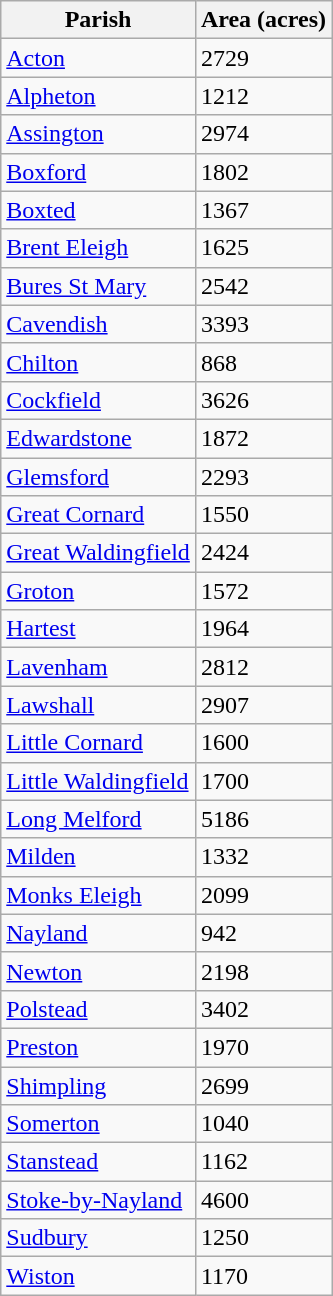<table class="sortable wikitable vatop" style=" margin-right:2em;">
<tr>
<th>Parish</th>
<th>Area (acres)</th>
</tr>
<tr>
<td><a href='#'>Acton</a></td>
<td>2729</td>
</tr>
<tr>
<td><a href='#'>Alpheton</a></td>
<td>1212</td>
</tr>
<tr>
<td><a href='#'>Assington</a></td>
<td>2974</td>
</tr>
<tr>
<td><a href='#'>Boxford</a></td>
<td>1802</td>
</tr>
<tr>
<td><a href='#'>Boxted</a></td>
<td>1367</td>
</tr>
<tr>
<td><a href='#'>Brent Eleigh</a></td>
<td>1625</td>
</tr>
<tr>
<td><a href='#'>Bures St Mary</a></td>
<td>2542</td>
</tr>
<tr>
<td><a href='#'>Cavendish</a></td>
<td>3393</td>
</tr>
<tr>
<td><a href='#'>Chilton</a></td>
<td>868</td>
</tr>
<tr>
<td><a href='#'>Cockfield</a></td>
<td>3626</td>
</tr>
<tr>
<td><a href='#'>Edwardstone</a></td>
<td>1872</td>
</tr>
<tr>
<td><a href='#'>Glemsford</a></td>
<td>2293</td>
</tr>
<tr>
<td><a href='#'>Great Cornard</a></td>
<td>1550</td>
</tr>
<tr>
<td><a href='#'>Great Waldingfield</a></td>
<td>2424</td>
</tr>
<tr>
<td><a href='#'>Groton</a></td>
<td>1572</td>
</tr>
<tr>
<td><a href='#'>Hartest</a></td>
<td>1964</td>
</tr>
<tr>
<td><a href='#'>Lavenham</a></td>
<td>2812</td>
</tr>
<tr>
<td><a href='#'>Lawshall</a></td>
<td>2907</td>
</tr>
<tr>
<td><a href='#'>Little Cornard</a></td>
<td>1600</td>
</tr>
<tr>
<td><a href='#'>Little Waldingfield</a></td>
<td>1700</td>
</tr>
<tr>
<td><a href='#'>Long Melford</a></td>
<td>5186</td>
</tr>
<tr>
<td><a href='#'>Milden</a></td>
<td>1332</td>
</tr>
<tr>
<td><a href='#'>Monks Eleigh</a></td>
<td>2099</td>
</tr>
<tr>
<td><a href='#'>Nayland</a></td>
<td>942</td>
</tr>
<tr>
<td><a href='#'>Newton</a></td>
<td>2198</td>
</tr>
<tr>
<td><a href='#'>Polstead</a></td>
<td>3402</td>
</tr>
<tr>
<td><a href='#'>Preston</a></td>
<td>1970</td>
</tr>
<tr>
<td><a href='#'>Shimpling</a></td>
<td>2699</td>
</tr>
<tr>
<td><a href='#'>Somerton</a></td>
<td>1040</td>
</tr>
<tr>
<td><a href='#'>Stanstead</a></td>
<td>1162</td>
</tr>
<tr>
<td><a href='#'>Stoke-by-Nayland</a></td>
<td>4600</td>
</tr>
<tr>
<td><a href='#'>Sudbury</a></td>
<td>1250</td>
</tr>
<tr>
<td><a href='#'>Wiston</a></td>
<td>1170</td>
</tr>
</table>
